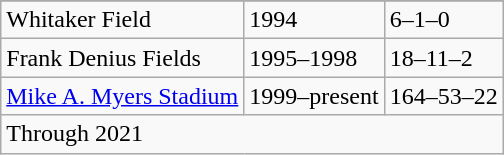<table class="wikitable">
<tr>
</tr>
<tr>
<td>Whitaker Field</td>
<td>1994</td>
<td>6–1–0</td>
</tr>
<tr>
<td>Frank Denius Fields</td>
<td>1995–1998</td>
<td>18–11–2</td>
</tr>
<tr>
<td><a href='#'>Mike A. Myers Stadium</a></td>
<td>1999–present</td>
<td>164–53–22</td>
</tr>
<tr>
<td colspan ="3">Through 2021</td>
</tr>
</table>
